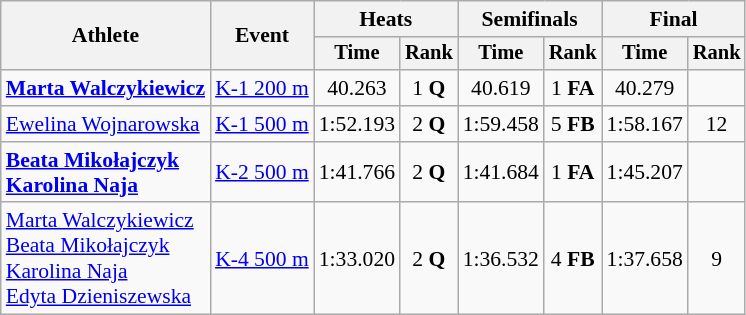<table class=wikitable style="font-size:90%">
<tr>
<th rowspan="2">Athlete</th>
<th rowspan="2">Event</th>
<th colspan=2>Heats</th>
<th colspan=2>Semifinals</th>
<th colspan=2>Final</th>
</tr>
<tr style="font-size:95%">
<th>Time</th>
<th>Rank</th>
<th>Time</th>
<th>Rank</th>
<th>Time</th>
<th>Rank</th>
</tr>
<tr align=center>
<td align=left><strong><a href='#'>Marta Walczykiewicz</a></strong></td>
<td align=left><a href='#'>K-1 200 m</a></td>
<td>40.263</td>
<td>1 <strong>Q</strong></td>
<td>40.619</td>
<td>1 <strong>FA</strong></td>
<td>40.279</td>
<td></td>
</tr>
<tr align=center>
<td align=left><a href='#'>Ewelina Wojnarowska</a></td>
<td align=left><a href='#'>K-1 500 m</a></td>
<td>1:52.193</td>
<td>2 <strong>Q</strong></td>
<td>1:59.458</td>
<td>5 <strong>FB</strong></td>
<td>1:58.167</td>
<td>12</td>
</tr>
<tr align=center>
<td align=left><strong><a href='#'>Beata Mikołajczyk</a><br><a href='#'>Karolina Naja</a></strong></td>
<td align=left><a href='#'>K-2 500 m</a></td>
<td>1:41.766</td>
<td>2 <strong>Q</strong></td>
<td>1:41.684</td>
<td>1 <strong>FA</strong></td>
<td>1:45.207</td>
<td></td>
</tr>
<tr align=center>
<td align=left><a href='#'>Marta Walczykiewicz</a><br><a href='#'>Beata Mikołajczyk</a><br><a href='#'>Karolina Naja</a><br><a href='#'>Edyta Dzieniszewska</a></td>
<td align=left><a href='#'>K-4 500 m</a></td>
<td>1:33.020</td>
<td>2 <strong>Q</strong></td>
<td>1:36.532</td>
<td>4 <strong>FB</strong></td>
<td>1:37.658</td>
<td>9</td>
</tr>
</table>
